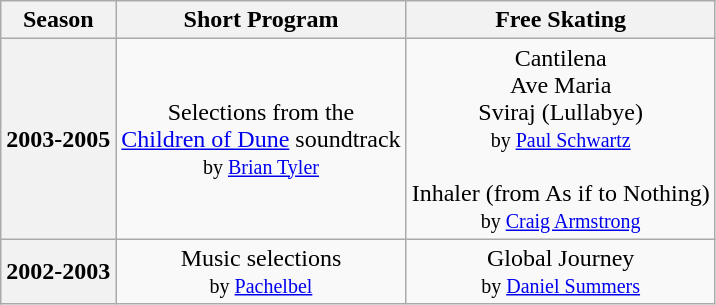<table class="wikitable" style="text-align:center">
<tr>
<th>Season</th>
<th>Short Program</th>
<th>Free Skating</th>
</tr>
<tr>
<th>2003-2005</th>
<td>Selections from the <br> <a href='#'>Children of Dune</a> soundtrack <br><small> by <a href='#'>Brian Tyler</a></small></td>
<td>Cantilena <br> Ave Maria <br> Sviraj (Lullabye) <br><small> by <a href='#'>Paul Schwartz</a></small> <br><br>Inhaler (from As if to Nothing)<br><small> by <a href='#'>Craig Armstrong</a></small></td>
</tr>
<tr>
<th>2002-2003</th>
<td>Music selections <br><small>by <a href='#'>Pachelbel</a></small></td>
<td>Global Journey <br><small> by <a href='#'>Daniel Summers</a></small></td>
</tr>
</table>
